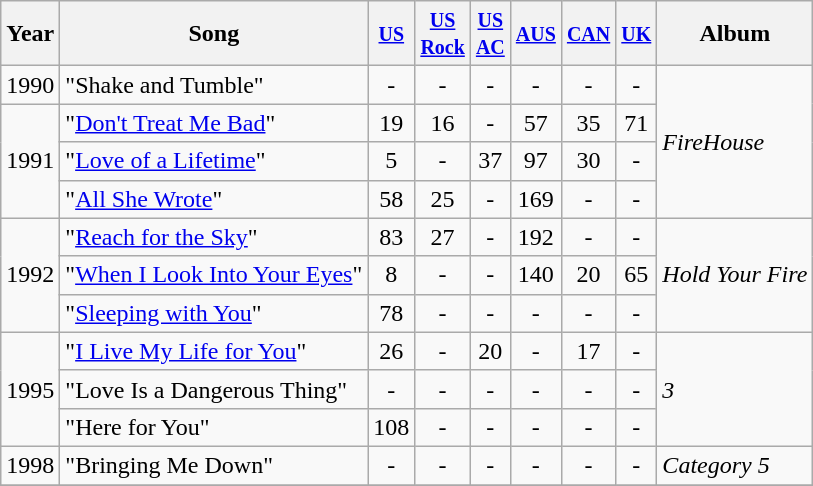<table class="wikitable">
<tr>
<th>Year</th>
<th>Song</th>
<th><small><a href='#'>US</a></small></th>
<th><small><a href='#'>US<br>Rock</a></small></th>
<th><small><a href='#'>US<br>AC</a></small></th>
<th><small><a href='#'>AUS</a></small><br></th>
<th><small><a href='#'>CAN</a></small></th>
<th><small><a href='#'>UK</a></small><br></th>
<th>Album</th>
</tr>
<tr>
<td>1990</td>
<td>"Shake and Tumble"</td>
<td align="center">-</td>
<td align="center">-</td>
<td align="center">-</td>
<td align="center">-</td>
<td align="center">-</td>
<td align="center">-</td>
<td rowspan=4><em>FireHouse</em></td>
</tr>
<tr>
<td rowspan=3>1991</td>
<td>"<a href='#'>Don't Treat Me Bad</a>"</td>
<td align="center">19</td>
<td align="center">16</td>
<td align="center">-</td>
<td align="center">57</td>
<td align="center">35</td>
<td align="center">71</td>
</tr>
<tr>
<td>"<a href='#'>Love of a Lifetime</a>"</td>
<td align="center">5</td>
<td align="center">-</td>
<td align="center">37</td>
<td align="center">97</td>
<td align="center">30</td>
<td align="center">-</td>
</tr>
<tr>
<td>"<a href='#'>All She Wrote</a>"</td>
<td align="center">58</td>
<td align="center">25</td>
<td align="center">-</td>
<td align="center">169</td>
<td align="center">-</td>
<td align="center">-</td>
</tr>
<tr>
<td rowspan=3>1992</td>
<td>"<a href='#'>Reach for the Sky</a>"</td>
<td align="center">83</td>
<td align="center">27</td>
<td align="center">-</td>
<td align="center">192</td>
<td align="center">-</td>
<td align="center">-</td>
<td rowspan=3><em>Hold Your Fire</em></td>
</tr>
<tr>
<td>"<a href='#'>When I Look Into Your Eyes</a>"</td>
<td align="center">8</td>
<td align="center">-</td>
<td align="center">-</td>
<td align="center">140</td>
<td align="center">20</td>
<td align="center">65</td>
</tr>
<tr>
<td>"<a href='#'>Sleeping with You</a>"</td>
<td align="center">78</td>
<td align="center">-</td>
<td align="center">-</td>
<td align="center">-</td>
<td align="center">-</td>
<td align="center">-</td>
</tr>
<tr>
<td rowspan=3>1995</td>
<td>"<a href='#'>I Live My Life for You</a>"</td>
<td align="center">26</td>
<td align="center">-</td>
<td align="center">20</td>
<td align="center">-</td>
<td align="center">17</td>
<td align="center">-</td>
<td rowspan=3><em>3</em></td>
</tr>
<tr>
<td>"Love Is a Dangerous Thing"</td>
<td align="center">-</td>
<td align="center">-</td>
<td align="center">-</td>
<td align="center">-</td>
<td align="center">-</td>
<td align="center">-</td>
</tr>
<tr>
<td>"Here for You"</td>
<td align="center">108</td>
<td align="center">-</td>
<td align="center">-</td>
<td align="center">-</td>
<td align="center">-</td>
<td align="center">-</td>
</tr>
<tr>
<td>1998</td>
<td>"Bringing Me Down"</td>
<td align="center">-</td>
<td align="center">-</td>
<td align="center">-</td>
<td align="center">-</td>
<td align="center">-</td>
<td align="center">-</td>
<td><em>Category 5</em></td>
</tr>
<tr>
</tr>
</table>
